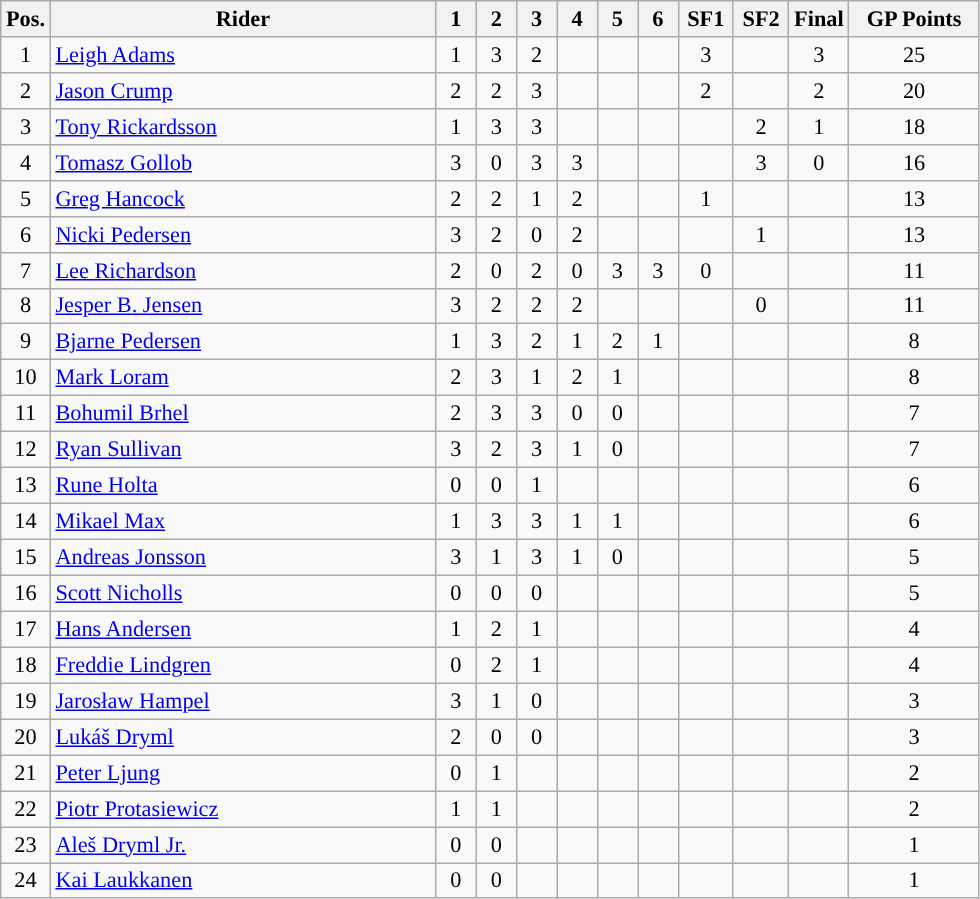<table class=wikitable style="font-size:93%;">
<tr>
<th width=25px>Pos.</th>
<th width=250px>Rider</th>
<th width=20px>1</th>
<th width=20px>2</th>
<th width=20px>3</th>
<th width=20px>4</th>
<th width=20px>5</th>
<th width=20px>6</th>
<th width=30px>SF1</th>
<th width=30px>SF2</th>
<th width=30px>Final</th>
<th width=80px>GP Points</th>
</tr>
<tr align=center style="background-color:">
<td>1</td>
<td align=left> <a href='#'>Leigh Adams</a></td>
<td>1</td>
<td>3</td>
<td>2</td>
<td></td>
<td></td>
<td></td>
<td>  3</td>
<td></td>
<td>3</td>
<td>25</td>
</tr>
<tr align=center style="background-color:">
<td>2</td>
<td align=left> <a href='#'>Jason Crump</a></td>
<td>2</td>
<td>2</td>
<td>3</td>
<td></td>
<td></td>
<td></td>
<td> 2</td>
<td></td>
<td>2</td>
<td>20</td>
</tr>
<tr align=center style="background-color:">
<td>3</td>
<td align=left> <a href='#'>Tony Rickardsson</a></td>
<td>1</td>
<td>3</td>
<td>3</td>
<td></td>
<td></td>
<td></td>
<td></td>
<td>2</td>
<td>1</td>
<td>18</td>
</tr>
<tr align=center>
<td>4</td>
<td align=left> <a href='#'>Tomasz Gollob</a></td>
<td>3</td>
<td>0</td>
<td>3</td>
<td>3</td>
<td></td>
<td></td>
<td></td>
<td>3</td>
<td>0</td>
<td>16</td>
</tr>
<tr align=center>
<td>5</td>
<td align=left> <a href='#'>Greg Hancock</a></td>
<td>2</td>
<td>2</td>
<td>1</td>
<td>2</td>
<td></td>
<td></td>
<td>1</td>
<td></td>
<td></td>
<td>13</td>
</tr>
<tr align=center>
<td>6</td>
<td align=left> <a href='#'>Nicki Pedersen</a></td>
<td>3</td>
<td>2</td>
<td>0</td>
<td>2</td>
<td></td>
<td></td>
<td></td>
<td>1</td>
<td></td>
<td>13</td>
</tr>
<tr align=center>
<td>7</td>
<td align=left> <a href='#'>Lee Richardson</a></td>
<td>2</td>
<td>0</td>
<td>2</td>
<td>0</td>
<td>3</td>
<td>3</td>
<td>0</td>
<td></td>
<td></td>
<td>11</td>
</tr>
<tr align=center>
<td>8</td>
<td align=left> <a href='#'>Jesper B. Jensen</a></td>
<td>3</td>
<td>2</td>
<td>2</td>
<td>2</td>
<td></td>
<td></td>
<td></td>
<td>0</td>
<td></td>
<td>11</td>
</tr>
<tr align=center>
<td>9</td>
<td align=left> <a href='#'>Bjarne Pedersen</a></td>
<td>1</td>
<td>3</td>
<td>2</td>
<td>1</td>
<td>2</td>
<td>1</td>
<td></td>
<td></td>
<td></td>
<td>8</td>
</tr>
<tr align=center>
<td>10</td>
<td align=left> <a href='#'>Mark Loram</a></td>
<td>2</td>
<td>3</td>
<td>1</td>
<td>2</td>
<td>1</td>
<td></td>
<td></td>
<td></td>
<td></td>
<td>8</td>
</tr>
<tr align=center>
<td>11</td>
<td align=left> <a href='#'>Bohumil Brhel</a></td>
<td>2</td>
<td>3</td>
<td>3</td>
<td>0</td>
<td>0</td>
<td></td>
<td></td>
<td></td>
<td></td>
<td>7</td>
</tr>
<tr align=center>
<td>12</td>
<td align=left> <a href='#'>Ryan Sullivan</a></td>
<td>3</td>
<td>2</td>
<td>3</td>
<td>1</td>
<td>0</td>
<td></td>
<td></td>
<td></td>
<td></td>
<td>7</td>
</tr>
<tr align=center>
<td>13</td>
<td align=left> <a href='#'>Rune Holta</a></td>
<td>0</td>
<td>0</td>
<td>1</td>
<td></td>
<td></td>
<td></td>
<td></td>
<td></td>
<td></td>
<td>6</td>
</tr>
<tr align=center>
<td>14</td>
<td align=left> <a href='#'>Mikael Max</a></td>
<td>1</td>
<td>3</td>
<td>3</td>
<td>1</td>
<td>1</td>
<td></td>
<td></td>
<td></td>
<td></td>
<td>6</td>
</tr>
<tr align=center>
<td>15</td>
<td align=left> <a href='#'>Andreas Jonsson</a></td>
<td>3</td>
<td>1</td>
<td>3</td>
<td>1</td>
<td>0</td>
<td></td>
<td></td>
<td></td>
<td></td>
<td>5</td>
</tr>
<tr align=center>
<td>16</td>
<td align=left> <a href='#'>Scott Nicholls</a></td>
<td>0</td>
<td>0</td>
<td>0</td>
<td></td>
<td></td>
<td></td>
<td></td>
<td></td>
<td></td>
<td>5</td>
</tr>
<tr align=center>
<td>17</td>
<td align=left> <a href='#'>Hans Andersen</a></td>
<td>1</td>
<td>2</td>
<td>1</td>
<td></td>
<td></td>
<td></td>
<td></td>
<td></td>
<td></td>
<td>4</td>
</tr>
<tr align=center>
<td>18</td>
<td align=left> <a href='#'>Freddie Lindgren</a></td>
<td>0</td>
<td>2</td>
<td>1</td>
<td></td>
<td></td>
<td></td>
<td></td>
<td></td>
<td></td>
<td>4</td>
</tr>
<tr align=center>
<td>19</td>
<td align=left> <a href='#'>Jarosław Hampel</a></td>
<td>3</td>
<td>1</td>
<td>0</td>
<td></td>
<td></td>
<td></td>
<td></td>
<td></td>
<td></td>
<td>3</td>
</tr>
<tr align=center>
<td>20</td>
<td align=left> <a href='#'>Lukáš Dryml</a></td>
<td>2</td>
<td>0</td>
<td>0</td>
<td></td>
<td></td>
<td></td>
<td></td>
<td></td>
<td></td>
<td>3</td>
</tr>
<tr align=center>
<td>21</td>
<td align=left> <a href='#'>Peter Ljung</a></td>
<td>0</td>
<td>1</td>
<td></td>
<td></td>
<td></td>
<td></td>
<td></td>
<td></td>
<td></td>
<td>2</td>
</tr>
<tr align=center>
<td>22</td>
<td align=left> <a href='#'>Piotr Protasiewicz</a></td>
<td>1</td>
<td>1</td>
<td></td>
<td></td>
<td></td>
<td></td>
<td></td>
<td></td>
<td></td>
<td>2</td>
</tr>
<tr align=center>
<td>23</td>
<td align=left> <a href='#'>Aleš Dryml Jr.</a></td>
<td>0</td>
<td>0</td>
<td></td>
<td></td>
<td></td>
<td></td>
<td></td>
<td></td>
<td></td>
<td>1</td>
</tr>
<tr align=center>
<td>24</td>
<td align=left> <a href='#'>Kai Laukkanen</a></td>
<td>0</td>
<td>0</td>
<td></td>
<td></td>
<td></td>
<td></td>
<td></td>
<td></td>
<td></td>
<td>1</td>
</tr>
</table>
